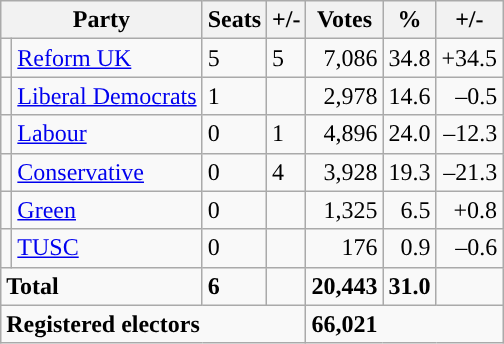<table class="wikitable sortable">
<tr>
<th colspan="2">Party</th>
<th>Seats</th>
<th>+/-</th>
<th>Votes</th>
<th>%</th>
<th>+/-</th>
</tr>
<tr>
<td style="background-color: "></td>
<td><a href='#'>Reform UK</a></td>
<td>5</td>
<td> 5</td>
<td style="text-align:right;">7,086</td>
<td style="text-align:right;">34.8</td>
<td style="text-align:right;">+34.5</td>
</tr>
<tr>
<td style="background-color: "></td>
<td><a href='#'>Liberal Democrats</a></td>
<td>1</td>
<td></td>
<td style="text-align:right;">2,978</td>
<td style="text-align:right;">14.6</td>
<td style="text-align:right;">–0.5</td>
</tr>
<tr>
<td style="background-color: "></td>
<td><a href='#'>Labour</a></td>
<td>0</td>
<td> 1</td>
<td style="text-align:right;">4,896</td>
<td style="text-align:right;">24.0</td>
<td style="text-align:right;">–12.3</td>
</tr>
<tr>
<td style="background-color: "></td>
<td><a href='#'>Conservative</a></td>
<td>0</td>
<td> 4</td>
<td style="text-align:right;">3,928</td>
<td style="text-align:right;">19.3</td>
<td style="text-align:right;">–21.3</td>
</tr>
<tr>
<td style="background-color: "></td>
<td><a href='#'>Green</a></td>
<td>0</td>
<td></td>
<td style="text-align:right;">1,325</td>
<td style="text-align:right;">6.5</td>
<td style="text-align:right;">+0.8</td>
</tr>
<tr>
<td style="background-color: "></td>
<td><a href='#'>TUSC</a></td>
<td>0</td>
<td></td>
<td style="text-align:right;">176</td>
<td style="text-align:right;">0.9</td>
<td style="text-align:right;">–0.6</td>
</tr>
<tr>
<td colspan="2"><strong>Total</strong></td>
<td><strong>6</strong></td>
<td></td>
<td style="text-align:right;"><strong>20,443</strong></td>
<td style="text-align:right;"><strong>31.0</strong></td>
<td style="text-align:right;"></td>
</tr>
<tr>
<td colspan="4"><strong>Registered electors</strong></td>
<td colspan="3" style="text-align:left;"><strong>66,021</strong></td>
</tr>
</table>
